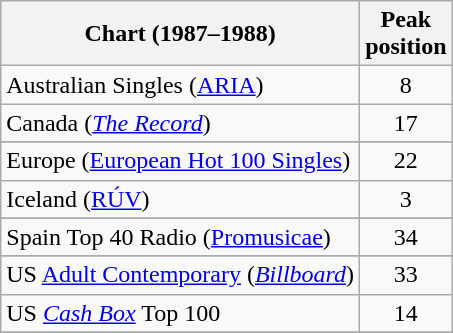<table class="wikitable sortable">
<tr>
<th>Chart (1987–1988)</th>
<th scope="col">Peak<br>position</th>
</tr>
<tr>
<td align="left">Australian Singles (<a href='#'>ARIA</a>)</td>
<td align="center">8</td>
</tr>
<tr>
<td align="left">Canada (<em><a href='#'>The Record</a></em>)</td>
<td align="center">17</td>
</tr>
<tr>
</tr>
<tr>
</tr>
<tr>
<td align="left">Europe (<a href='#'>European Hot 100 Singles</a>)</td>
<td align="center">22</td>
</tr>
<tr>
<td align="left">Iceland (<a href='#'>RÚV</a>)</td>
<td align="center">3</td>
</tr>
<tr>
</tr>
<tr>
</tr>
<tr>
<td>Spain Top 40 Radio (<a href='#'>Promusicae</a>)</td>
<td align="center">34</td>
</tr>
<tr>
</tr>
<tr>
</tr>
<tr>
<td align="left">US <a href='#'>Adult Contemporary</a> (<em><a href='#'>Billboard</a></em>)</td>
<td align="center">33</td>
</tr>
<tr>
<td>US <a href='#'><em>Cash Box</em></a> Top 100</td>
<td align="center">14</td>
</tr>
<tr>
</tr>
</table>
